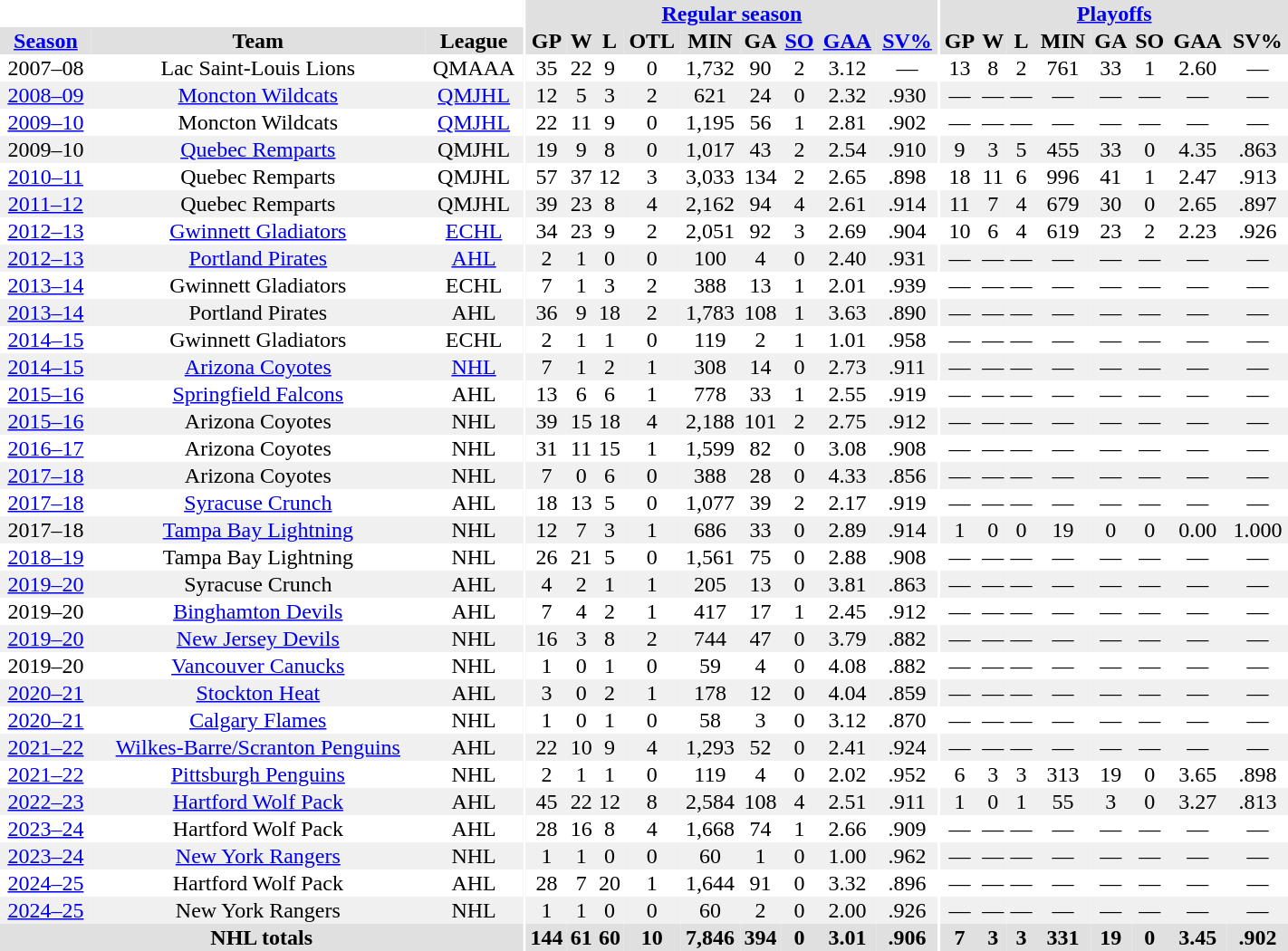<table border="0" cellpadding="1" cellspacing="0" style="width:75%; text-align:center;">
<tr bgcolor="#e0e0e0">
<th colspan="3" bgcolor="#ffffff"></th>
<th rowspan="99" bgcolor="#ffffff"></th>
<th colspan="9" bgcolor="#e0e0e0"><a href='#'>Regular season</a></th>
<th rowspan="99" bgcolor="#ffffff"></th>
<th colspan="8" bgcolor="#e0e0e0"><a href='#'>Playoffs</a></th>
</tr>
<tr bgcolor="#e0e0e0">
<th><a href='#'>Season</a></th>
<th>Team</th>
<th>League</th>
<th>GP</th>
<th>W</th>
<th>L</th>
<th>OTL</th>
<th>MIN</th>
<th>GA</th>
<th><a href='#'>SO</a></th>
<th><a href='#'>GAA</a></th>
<th><a href='#'>SV%</a></th>
<th>GP</th>
<th>W</th>
<th>L</th>
<th>MIN</th>
<th>GA</th>
<th>SO</th>
<th>GAA</th>
<th>SV%</th>
</tr>
<tr>
<td>2007–08</td>
<td>Lac Saint-Louis Lions</td>
<td>QMAAA</td>
<td>35</td>
<td>22</td>
<td>9</td>
<td>0</td>
<td>1,732</td>
<td>90</td>
<td>2</td>
<td>3.12</td>
<td>—</td>
<td>13</td>
<td>8</td>
<td>2</td>
<td>761</td>
<td>33</td>
<td>1</td>
<td>2.60</td>
<td>—</td>
</tr>
<tr bgcolor="#f0f0f0">
<td><a href='#'>2008–09</a></td>
<td><a href='#'>Moncton Wildcats</a></td>
<td><a href='#'>QMJHL</a></td>
<td>12</td>
<td>5</td>
<td>3</td>
<td>2</td>
<td>621</td>
<td>24</td>
<td>0</td>
<td>2.32</td>
<td>.930</td>
<td>—</td>
<td>—</td>
<td>—</td>
<td>—</td>
<td>—</td>
<td>—</td>
<td>—</td>
<td>—</td>
</tr>
<tr>
<td><a href='#'>2009–10</a></td>
<td>Moncton Wildcats</td>
<td><a href='#'>QMJHL</a></td>
<td>22</td>
<td>11</td>
<td>9</td>
<td>0</td>
<td>1,195</td>
<td>56</td>
<td>1</td>
<td>2.81</td>
<td>.902</td>
<td>—</td>
<td>—</td>
<td>—</td>
<td>—</td>
<td>—</td>
<td>—</td>
<td>—</td>
<td>—</td>
</tr>
<tr bgcolor="#f0f0f0">
<td>2009–10</td>
<td><a href='#'>Quebec Remparts</a></td>
<td>QMJHL</td>
<td>19</td>
<td>9</td>
<td>8</td>
<td>0</td>
<td>1,017</td>
<td>43</td>
<td>2</td>
<td>2.54</td>
<td>.910</td>
<td>9</td>
<td>3</td>
<td>5</td>
<td>455</td>
<td>33</td>
<td>0</td>
<td>4.35</td>
<td>.863</td>
</tr>
<tr>
<td><a href='#'>2010–11</a></td>
<td>Quebec Remparts</td>
<td>QMJHL</td>
<td>57</td>
<td>37</td>
<td>12</td>
<td>3</td>
<td>3,033</td>
<td>134</td>
<td>2</td>
<td>2.65</td>
<td>.898</td>
<td>18</td>
<td>11</td>
<td>6</td>
<td>996</td>
<td>41</td>
<td>1</td>
<td>2.47</td>
<td>.913</td>
</tr>
<tr bgcolor="#f0f0f0">
<td><a href='#'>2011–12</a></td>
<td>Quebec Remparts</td>
<td>QMJHL</td>
<td>39</td>
<td>23</td>
<td>8</td>
<td>4</td>
<td>2,162</td>
<td>94</td>
<td>4</td>
<td>2.61</td>
<td>.914</td>
<td>11</td>
<td>7</td>
<td>4</td>
<td>679</td>
<td>30</td>
<td>0</td>
<td>2.65</td>
<td>.897</td>
</tr>
<tr>
<td><a href='#'>2012–13</a></td>
<td><a href='#'>Gwinnett Gladiators</a></td>
<td><a href='#'>ECHL</a></td>
<td>34</td>
<td>23</td>
<td>9</td>
<td>2</td>
<td>2,051</td>
<td>92</td>
<td>3</td>
<td>2.69</td>
<td>.904</td>
<td>10</td>
<td>6</td>
<td>4</td>
<td>619</td>
<td>23</td>
<td>2</td>
<td>2.23</td>
<td>.926</td>
</tr>
<tr bgcolor="#f0f0f0">
<td><a href='#'>2012–13</a></td>
<td><a href='#'>Portland Pirates</a></td>
<td><a href='#'>AHL</a></td>
<td>2</td>
<td>1</td>
<td>0</td>
<td>0</td>
<td>100</td>
<td>4</td>
<td>0</td>
<td>2.40</td>
<td>.931</td>
<td>—</td>
<td>—</td>
<td>—</td>
<td>—</td>
<td>—</td>
<td>—</td>
<td>—</td>
<td>—</td>
</tr>
<tr>
<td><a href='#'>2013–14</a></td>
<td>Gwinnett Gladiators</td>
<td>ECHL</td>
<td>7</td>
<td>1</td>
<td>3</td>
<td>2</td>
<td>388</td>
<td>13</td>
<td>1</td>
<td>2.01</td>
<td>.939</td>
<td>—</td>
<td>—</td>
<td>—</td>
<td>—</td>
<td>—</td>
<td>—</td>
<td>—</td>
<td>—</td>
</tr>
<tr bgcolor="#f0f0f0">
<td><a href='#'>2013–14</a></td>
<td>Portland Pirates</td>
<td>AHL</td>
<td>36</td>
<td>9</td>
<td>18</td>
<td>2</td>
<td>1,783</td>
<td>108</td>
<td>1</td>
<td>3.63</td>
<td>.890</td>
<td>—</td>
<td>—</td>
<td>—</td>
<td>—</td>
<td>—</td>
<td>—</td>
<td>—</td>
<td>—</td>
</tr>
<tr>
<td><a href='#'>2014–15</a></td>
<td>Gwinnett Gladiators</td>
<td>ECHL</td>
<td>2</td>
<td>1</td>
<td>1</td>
<td>0</td>
<td>119</td>
<td>2</td>
<td>1</td>
<td>1.01</td>
<td>.958</td>
<td>—</td>
<td>—</td>
<td>—</td>
<td>—</td>
<td>—</td>
<td>—</td>
<td>—</td>
<td>—</td>
</tr>
<tr bgcolor="#f0f0f0">
<td><a href='#'>2014–15</a></td>
<td><a href='#'>Arizona Coyotes</a></td>
<td><a href='#'>NHL</a></td>
<td>7</td>
<td>1</td>
<td>2</td>
<td>1</td>
<td>308</td>
<td>14</td>
<td>0</td>
<td>2.73</td>
<td>.911</td>
<td>—</td>
<td>—</td>
<td>—</td>
<td>—</td>
<td>—</td>
<td>—</td>
<td>—</td>
<td>—</td>
</tr>
<tr>
<td><a href='#'>2015–16</a></td>
<td><a href='#'>Springfield Falcons</a></td>
<td>AHL</td>
<td>13</td>
<td>6</td>
<td>6</td>
<td>1</td>
<td>778</td>
<td>33</td>
<td>1</td>
<td>2.55</td>
<td>.919</td>
<td>—</td>
<td>—</td>
<td>—</td>
<td>—</td>
<td>—</td>
<td>—</td>
<td>—</td>
<td>—</td>
</tr>
<tr bgcolor="#f0f0f0">
<td><a href='#'>2015–16</a></td>
<td>Arizona Coyotes</td>
<td>NHL</td>
<td>39</td>
<td>15</td>
<td>18</td>
<td>4</td>
<td>2,188</td>
<td>101</td>
<td>2</td>
<td>2.75</td>
<td>.912</td>
<td>—</td>
<td>—</td>
<td>—</td>
<td>—</td>
<td>—</td>
<td>—</td>
<td>—</td>
<td>—</td>
</tr>
<tr>
<td><a href='#'>2016–17</a></td>
<td>Arizona Coyotes</td>
<td>NHL</td>
<td>31</td>
<td>11</td>
<td>15</td>
<td>1</td>
<td>1,599</td>
<td>82</td>
<td>0</td>
<td>3.08</td>
<td>.908</td>
<td>—</td>
<td>—</td>
<td>—</td>
<td>—</td>
<td>—</td>
<td>—</td>
<td>—</td>
<td>—</td>
</tr>
<tr bgcolor="#f0f0f0">
<td><a href='#'>2017–18</a></td>
<td>Arizona Coyotes</td>
<td>NHL</td>
<td>7</td>
<td>0</td>
<td>6</td>
<td>0</td>
<td>388</td>
<td>28</td>
<td>0</td>
<td>4.33</td>
<td>.856</td>
<td>—</td>
<td>—</td>
<td>—</td>
<td>—</td>
<td>—</td>
<td>—</td>
<td>—</td>
<td>—</td>
</tr>
<tr>
<td><a href='#'>2017–18</a></td>
<td><a href='#'>Syracuse Crunch</a></td>
<td>AHL</td>
<td>18</td>
<td>13</td>
<td>5</td>
<td>0</td>
<td>1,077</td>
<td>39</td>
<td>2</td>
<td>2.17</td>
<td>.919</td>
<td>—</td>
<td>—</td>
<td>—</td>
<td>—</td>
<td>—</td>
<td>—</td>
<td>—</td>
<td>—</td>
</tr>
<tr bgcolor="#f0f0f0">
<td>2017–18</td>
<td><a href='#'>Tampa Bay Lightning</a></td>
<td>NHL</td>
<td>12</td>
<td>7</td>
<td>3</td>
<td>1</td>
<td>686</td>
<td>33</td>
<td>0</td>
<td>2.89</td>
<td>.914</td>
<td>1</td>
<td>0</td>
<td>0</td>
<td>19</td>
<td>0</td>
<td>0</td>
<td>0.00</td>
<td>1.000</td>
</tr>
<tr>
<td><a href='#'>2018–19</a></td>
<td>Tampa Bay Lightning</td>
<td>NHL</td>
<td>26</td>
<td>21</td>
<td>5</td>
<td>0</td>
<td>1,561</td>
<td>75</td>
<td>0</td>
<td>2.88</td>
<td>.908</td>
<td>—</td>
<td>—</td>
<td>—</td>
<td>—</td>
<td>—</td>
<td>—</td>
<td>—</td>
<td>—</td>
</tr>
<tr bgcolor="#f0f0f0">
<td><a href='#'>2019–20</a></td>
<td>Syracuse Crunch</td>
<td>AHL</td>
<td>4</td>
<td>2</td>
<td>1</td>
<td>1</td>
<td>205</td>
<td>13</td>
<td>0</td>
<td>3.81</td>
<td>.863</td>
<td>—</td>
<td>—</td>
<td>—</td>
<td>—</td>
<td>—</td>
<td>—</td>
<td>—</td>
<td>—</td>
</tr>
<tr>
<td>2019–20</td>
<td><a href='#'>Binghamton Devils</a></td>
<td>AHL</td>
<td>7</td>
<td>4</td>
<td>2</td>
<td>1</td>
<td>417</td>
<td>17</td>
<td>1</td>
<td>2.45</td>
<td>.912</td>
<td>—</td>
<td>—</td>
<td>—</td>
<td>—</td>
<td>—</td>
<td>—</td>
<td>—</td>
<td>—</td>
</tr>
<tr bgcolor="#f0f0f0">
<td><a href='#'>2019–20</a></td>
<td><a href='#'>New Jersey Devils</a></td>
<td>NHL</td>
<td>16</td>
<td>3</td>
<td>8</td>
<td>2</td>
<td>744</td>
<td>47</td>
<td>0</td>
<td>3.79</td>
<td>.882</td>
<td>—</td>
<td>—</td>
<td>—</td>
<td>—</td>
<td>—</td>
<td>—</td>
<td>—</td>
<td>—</td>
</tr>
<tr>
<td>2019–20</td>
<td><a href='#'>Vancouver Canucks</a></td>
<td>NHL</td>
<td>1</td>
<td>0</td>
<td>1</td>
<td>0</td>
<td>59</td>
<td>4</td>
<td>0</td>
<td>4.08</td>
<td>.882</td>
<td>—</td>
<td>—</td>
<td>—</td>
<td>—</td>
<td>—</td>
<td>—</td>
<td>—</td>
<td>—</td>
</tr>
<tr bgcolor="#f0f0f0">
<td><a href='#'>2020–21</a></td>
<td><a href='#'>Stockton Heat</a></td>
<td>AHL</td>
<td>3</td>
<td>0</td>
<td>2</td>
<td>1</td>
<td>178</td>
<td>12</td>
<td>0</td>
<td>4.04</td>
<td>.859</td>
<td>—</td>
<td>—</td>
<td>—</td>
<td>—</td>
<td>—</td>
<td>—</td>
<td>—</td>
<td>—</td>
</tr>
<tr>
<td><a href='#'>2020–21</a></td>
<td><a href='#'>Calgary Flames</a></td>
<td>NHL</td>
<td>1</td>
<td>0</td>
<td>1</td>
<td>0</td>
<td>58</td>
<td>3</td>
<td>0</td>
<td>3.12</td>
<td>.870</td>
<td>—</td>
<td>—</td>
<td>—</td>
<td>—</td>
<td>—</td>
<td>—</td>
<td>—</td>
<td>—</td>
</tr>
<tr bgcolor="#f0f0f0">
<td><a href='#'>2021–22</a></td>
<td><a href='#'>Wilkes-Barre/Scranton Penguins</a></td>
<td>AHL</td>
<td>22</td>
<td>10</td>
<td>9</td>
<td>4</td>
<td>1,293</td>
<td>52</td>
<td>0</td>
<td>2.41</td>
<td>.924</td>
<td>—</td>
<td>—</td>
<td>—</td>
<td>—</td>
<td>—</td>
<td>—</td>
<td>—</td>
<td>—</td>
</tr>
<tr>
<td><a href='#'>2021–22</a></td>
<td><a href='#'>Pittsburgh Penguins</a></td>
<td>NHL</td>
<td>2</td>
<td>1</td>
<td>1</td>
<td>0</td>
<td>119</td>
<td>4</td>
<td>0</td>
<td>2.02</td>
<td>.952</td>
<td>6</td>
<td>3</td>
<td>3</td>
<td>313</td>
<td>19</td>
<td>0</td>
<td>3.65</td>
<td>.898</td>
</tr>
<tr bgcolor="#f0f0f0">
<td><a href='#'>2022–23</a></td>
<td><a href='#'>Hartford Wolf Pack</a></td>
<td>AHL</td>
<td>45</td>
<td>22</td>
<td>12</td>
<td>8</td>
<td>2,584</td>
<td>108</td>
<td>4</td>
<td>2.51</td>
<td>.911</td>
<td>1</td>
<td>0</td>
<td>1</td>
<td>55</td>
<td>3</td>
<td>0</td>
<td>3.27</td>
<td>.813</td>
</tr>
<tr>
<td><a href='#'>2023–24</a></td>
<td>Hartford Wolf Pack</td>
<td>AHL</td>
<td>28</td>
<td>16</td>
<td>8</td>
<td>4</td>
<td>1,668</td>
<td>74</td>
<td>1</td>
<td>2.66</td>
<td>.909</td>
<td>—</td>
<td>—</td>
<td>—</td>
<td>—</td>
<td>—</td>
<td>—</td>
<td>—</td>
<td>—</td>
</tr>
<tr bgcolor="#f0f0f0">
<td><a href='#'>2023–24</a></td>
<td><a href='#'>New York Rangers</a></td>
<td>NHL</td>
<td>1</td>
<td>1</td>
<td>0</td>
<td>0</td>
<td>60</td>
<td>1</td>
<td>0</td>
<td>1.00</td>
<td>.962</td>
<td>—</td>
<td>—</td>
<td>—</td>
<td>—</td>
<td>—</td>
<td>—</td>
<td>—</td>
<td>—</td>
</tr>
<tr>
<td><a href='#'>2024–25</a></td>
<td>Hartford Wolf Pack</td>
<td>AHL</td>
<td>28</td>
<td>7</td>
<td>20</td>
<td>1</td>
<td>1,644</td>
<td>91</td>
<td>0</td>
<td>3.32</td>
<td>.896</td>
<td>—</td>
<td>—</td>
<td>—</td>
<td>—</td>
<td>—</td>
<td>—</td>
<td>—</td>
<td>—</td>
</tr>
<tr bgcolor="#f0f0f0">
<td><a href='#'>2024–25</a></td>
<td>New York Rangers</td>
<td>NHL</td>
<td>1</td>
<td>1</td>
<td>0</td>
<td>0</td>
<td>60</td>
<td>2</td>
<td>0</td>
<td>2.00</td>
<td>.926</td>
<td>—</td>
<td>—</td>
<td>—</td>
<td>—</td>
<td>—</td>
<td>—</td>
<td>—</td>
<td>—</td>
</tr>
<tr bgcolor="#e0e0e0">
<th colspan="3">NHL totals</th>
<th>144</th>
<th>61</th>
<th>60</th>
<th>10</th>
<th>7,846</th>
<th>394</th>
<th>0</th>
<th>3.01</th>
<th>.906</th>
<th>7</th>
<th>3</th>
<th>3</th>
<th>331</th>
<th>19</th>
<th>0</th>
<th>3.45</th>
<th>.902</th>
</tr>
</table>
